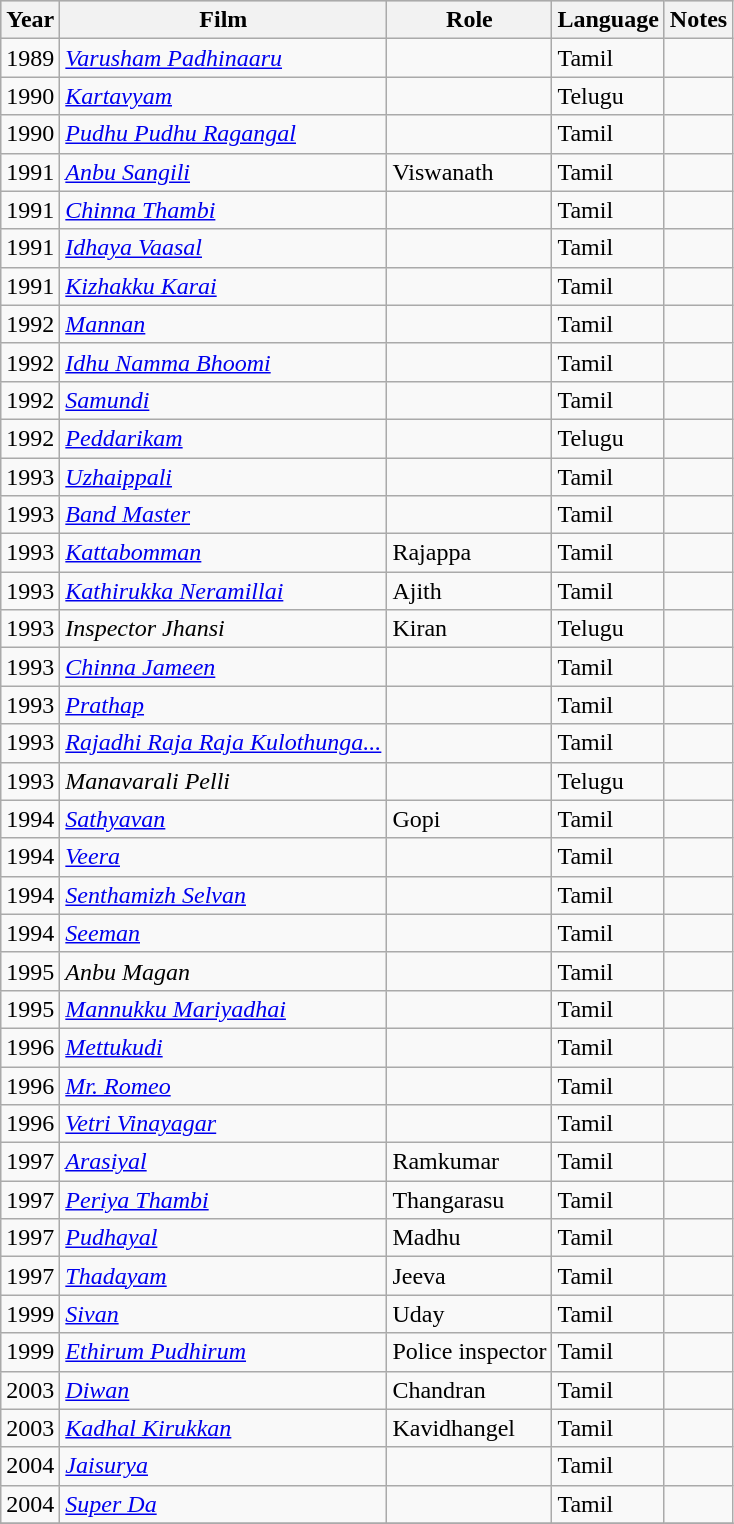<table class="wikitable">
<tr style="background:#ccc; text-align:center;">
<th>Year</th>
<th>Film</th>
<th>Role</th>
<th>Language</th>
<th>Notes</th>
</tr>
<tr>
<td>1989</td>
<td><em><a href='#'>Varusham Padhinaaru</a></em></td>
<td></td>
<td>Tamil</td>
<td></td>
</tr>
<tr>
<td>1990</td>
<td><em><a href='#'>Kartavyam</a></em></td>
<td></td>
<td>Telugu</td>
<td></td>
</tr>
<tr>
<td>1990</td>
<td><em><a href='#'>Pudhu Pudhu Ragangal</a></em></td>
<td></td>
<td>Tamil</td>
<td></td>
</tr>
<tr>
<td>1991</td>
<td><em><a href='#'>Anbu Sangili</a></em></td>
<td>Viswanath</td>
<td>Tamil</td>
<td></td>
</tr>
<tr>
<td>1991</td>
<td><em><a href='#'>Chinna Thambi</a></em></td>
<td></td>
<td>Tamil</td>
<td></td>
</tr>
<tr>
<td>1991</td>
<td><em><a href='#'>Idhaya Vaasal</a></em></td>
<td></td>
<td>Tamil</td>
<td></td>
</tr>
<tr>
<td>1991</td>
<td><em><a href='#'>Kizhakku Karai</a></em></td>
<td></td>
<td>Tamil</td>
<td></td>
</tr>
<tr>
<td>1992</td>
<td><em><a href='#'>Mannan</a></em></td>
<td></td>
<td>Tamil</td>
<td></td>
</tr>
<tr>
<td>1992</td>
<td><em><a href='#'>Idhu Namma Bhoomi</a></em></td>
<td></td>
<td>Tamil</td>
<td></td>
</tr>
<tr>
<td>1992</td>
<td><em><a href='#'>Samundi</a></em></td>
<td></td>
<td>Tamil</td>
<td></td>
</tr>
<tr>
<td>1992</td>
<td><em><a href='#'>Peddarikam</a></em></td>
<td></td>
<td>Telugu</td>
<td></td>
</tr>
<tr>
<td>1993</td>
<td><em><a href='#'>Uzhaippali</a></em></td>
<td></td>
<td>Tamil</td>
<td></td>
</tr>
<tr>
<td>1993</td>
<td><em><a href='#'>Band Master</a></em></td>
<td></td>
<td>Tamil</td>
<td></td>
</tr>
<tr>
<td>1993</td>
<td><em><a href='#'>Kattabomman</a></em></td>
<td>Rajappa</td>
<td>Tamil</td>
<td></td>
</tr>
<tr>
<td>1993</td>
<td><em><a href='#'>Kathirukka Neramillai</a></em></td>
<td>Ajith</td>
<td>Tamil</td>
<td></td>
</tr>
<tr>
<td>1993</td>
<td><em>Inspector Jhansi</em></td>
<td>Kiran</td>
<td>Telugu</td>
<td></td>
</tr>
<tr>
<td>1993</td>
<td><em><a href='#'>Chinna Jameen</a></em></td>
<td></td>
<td>Tamil</td>
<td></td>
</tr>
<tr>
<td>1993</td>
<td><em><a href='#'>Prathap</a></em></td>
<td></td>
<td>Tamil</td>
<td></td>
</tr>
<tr>
<td>1993</td>
<td><em><a href='#'>Rajadhi Raja Raja Kulothunga...</a></em></td>
<td></td>
<td>Tamil</td>
<td></td>
</tr>
<tr>
<td>1993</td>
<td><em>Manavarali Pelli</em></td>
<td></td>
<td>Telugu</td>
<td></td>
</tr>
<tr>
<td>1994</td>
<td><em><a href='#'>Sathyavan</a></em></td>
<td>Gopi</td>
<td>Tamil</td>
<td></td>
</tr>
<tr>
<td>1994</td>
<td><em><a href='#'>Veera</a></em></td>
<td></td>
<td>Tamil</td>
<td></td>
</tr>
<tr>
<td>1994</td>
<td><em><a href='#'>Senthamizh Selvan</a></em></td>
<td></td>
<td>Tamil</td>
<td></td>
</tr>
<tr>
<td>1994</td>
<td><em><a href='#'>Seeman</a></em></td>
<td></td>
<td>Tamil</td>
<td></td>
</tr>
<tr>
<td>1995</td>
<td><em>Anbu Magan</em></td>
<td></td>
<td>Tamil</td>
<td></td>
</tr>
<tr>
<td>1995</td>
<td><em><a href='#'>Mannukku Mariyadhai</a></em></td>
<td></td>
<td>Tamil</td>
<td></td>
</tr>
<tr>
<td>1996</td>
<td><em><a href='#'>Mettukudi</a></em></td>
<td></td>
<td>Tamil</td>
<td></td>
</tr>
<tr>
<td>1996</td>
<td><em><a href='#'>Mr. Romeo</a></em></td>
<td></td>
<td>Tamil</td>
<td></td>
</tr>
<tr>
<td>1996</td>
<td><em><a href='#'>Vetri Vinayagar</a></em></td>
<td></td>
<td>Tamil</td>
<td></td>
</tr>
<tr>
<td>1997</td>
<td><em><a href='#'>Arasiyal</a></em></td>
<td>Ramkumar</td>
<td>Tamil</td>
<td></td>
</tr>
<tr>
<td>1997</td>
<td><em><a href='#'>Periya Thambi</a></em></td>
<td>Thangarasu</td>
<td>Tamil</td>
<td></td>
</tr>
<tr>
<td>1997</td>
<td><em><a href='#'>Pudhayal</a></em></td>
<td>Madhu</td>
<td>Tamil</td>
<td></td>
</tr>
<tr>
<td>1997</td>
<td><em><a href='#'>Thadayam</a></em></td>
<td>Jeeva</td>
<td>Tamil</td>
<td></td>
</tr>
<tr>
<td>1999</td>
<td><em><a href='#'>Sivan</a></em></td>
<td>Uday</td>
<td>Tamil</td>
<td></td>
</tr>
<tr>
<td>1999</td>
<td><em><a href='#'>Ethirum Pudhirum</a></em></td>
<td>Police inspector</td>
<td>Tamil</td>
<td></td>
</tr>
<tr>
<td>2003</td>
<td><em><a href='#'>Diwan</a></em></td>
<td>Chandran</td>
<td>Tamil</td>
<td></td>
</tr>
<tr>
<td>2003</td>
<td><em><a href='#'>Kadhal Kirukkan</a></em></td>
<td>Kavidhangel</td>
<td>Tamil</td>
<td></td>
</tr>
<tr>
<td>2004</td>
<td><em><a href='#'>Jaisurya</a></em></td>
<td></td>
<td>Tamil</td>
<td></td>
</tr>
<tr>
<td>2004</td>
<td><em><a href='#'>Super Da</a></em></td>
<td></td>
<td>Tamil</td>
<td></td>
</tr>
<tr>
</tr>
</table>
